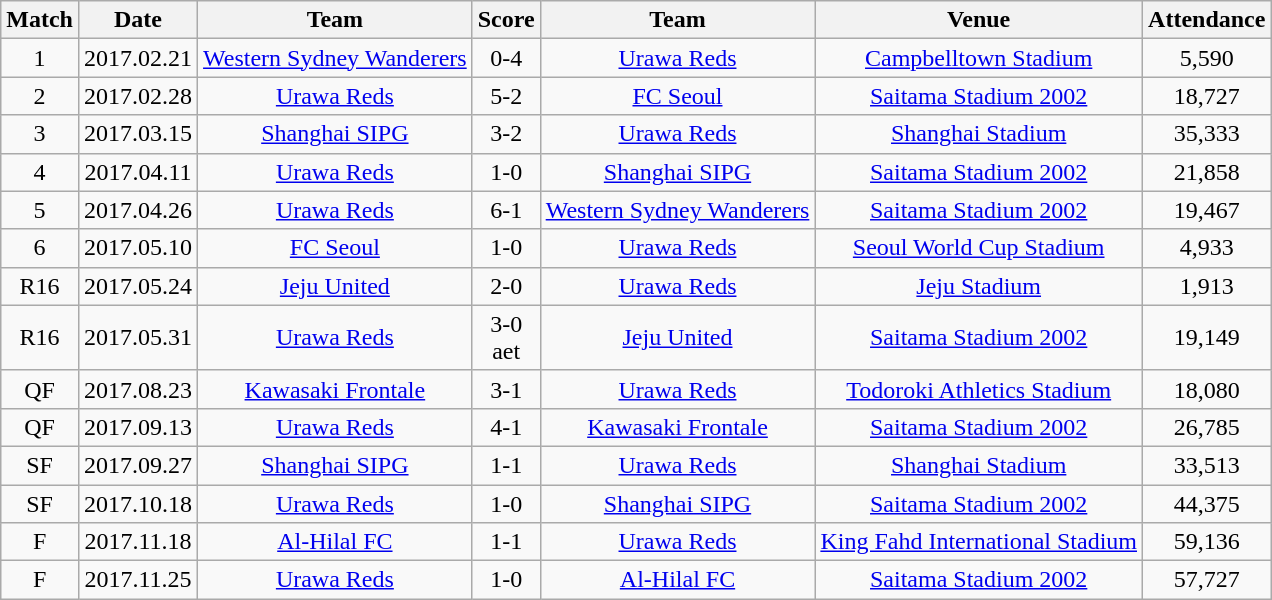<table class="wikitable" style="text-align:center;">
<tr>
<th>Match</th>
<th>Date</th>
<th>Team</th>
<th>Score</th>
<th>Team</th>
<th>Venue</th>
<th>Attendance</th>
</tr>
<tr>
<td>1</td>
<td>2017.02.21</td>
<td><a href='#'>Western Sydney Wanderers</a></td>
<td>0-4</td>
<td><a href='#'>Urawa Reds</a></td>
<td><a href='#'>Campbelltown Stadium</a></td>
<td>5,590</td>
</tr>
<tr>
<td>2</td>
<td>2017.02.28</td>
<td><a href='#'>Urawa Reds</a></td>
<td>5-2</td>
<td><a href='#'>FC Seoul</a></td>
<td><a href='#'>Saitama Stadium 2002</a></td>
<td>18,727</td>
</tr>
<tr>
<td>3</td>
<td>2017.03.15</td>
<td><a href='#'>Shanghai SIPG</a></td>
<td>3-2</td>
<td><a href='#'>Urawa Reds</a></td>
<td><a href='#'>Shanghai Stadium</a></td>
<td>35,333</td>
</tr>
<tr>
<td>4</td>
<td>2017.04.11</td>
<td><a href='#'>Urawa Reds</a></td>
<td>1-0</td>
<td><a href='#'>Shanghai SIPG</a></td>
<td><a href='#'>Saitama Stadium 2002</a></td>
<td>21,858</td>
</tr>
<tr>
<td>5</td>
<td>2017.04.26</td>
<td><a href='#'>Urawa Reds</a></td>
<td>6-1</td>
<td><a href='#'>Western Sydney Wanderers</a></td>
<td><a href='#'>Saitama Stadium 2002</a></td>
<td>19,467</td>
</tr>
<tr>
<td>6</td>
<td>2017.05.10</td>
<td><a href='#'>FC Seoul</a></td>
<td>1-0</td>
<td><a href='#'>Urawa Reds</a></td>
<td><a href='#'>Seoul World Cup Stadium</a></td>
<td>4,933</td>
</tr>
<tr>
<td>R16</td>
<td>2017.05.24</td>
<td><a href='#'>Jeju United</a></td>
<td>2-0</td>
<td><a href='#'>Urawa Reds</a></td>
<td><a href='#'>Jeju Stadium</a></td>
<td>1,913</td>
</tr>
<tr>
<td>R16</td>
<td>2017.05.31</td>
<td><a href='#'>Urawa Reds</a></td>
<td>3-0<br>aet</td>
<td><a href='#'>Jeju United</a></td>
<td><a href='#'>Saitama Stadium 2002</a></td>
<td>19,149</td>
</tr>
<tr>
<td>QF</td>
<td>2017.08.23</td>
<td><a href='#'>Kawasaki Frontale</a></td>
<td>3-1</td>
<td><a href='#'>Urawa Reds</a></td>
<td><a href='#'>Todoroki Athletics Stadium</a></td>
<td>18,080</td>
</tr>
<tr>
<td>QF</td>
<td>2017.09.13</td>
<td><a href='#'>Urawa Reds</a></td>
<td>4-1</td>
<td><a href='#'>Kawasaki Frontale</a></td>
<td><a href='#'>Saitama Stadium 2002</a></td>
<td>26,785</td>
</tr>
<tr>
<td>SF</td>
<td>2017.09.27</td>
<td><a href='#'>Shanghai SIPG</a></td>
<td>1-1</td>
<td><a href='#'>Urawa Reds</a></td>
<td><a href='#'>Shanghai Stadium</a></td>
<td>33,513</td>
</tr>
<tr>
<td>SF</td>
<td>2017.10.18</td>
<td><a href='#'>Urawa Reds</a></td>
<td>1-0</td>
<td><a href='#'>Shanghai SIPG</a></td>
<td><a href='#'>Saitama Stadium 2002</a></td>
<td>44,375</td>
</tr>
<tr>
<td>F</td>
<td>2017.11.18</td>
<td><a href='#'>Al-Hilal FC</a></td>
<td>1-1</td>
<td><a href='#'>Urawa Reds</a></td>
<td><a href='#'>King Fahd International Stadium</a></td>
<td>59,136</td>
</tr>
<tr>
<td>F</td>
<td>2017.11.25</td>
<td><a href='#'>Urawa Reds</a></td>
<td>1-0</td>
<td><a href='#'>Al-Hilal FC</a></td>
<td><a href='#'>Saitama Stadium 2002</a></td>
<td>57,727</td>
</tr>
</table>
